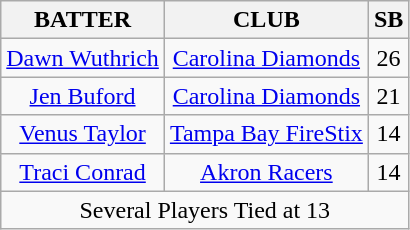<table class="wikitable" style="text-align:center;">
<tr>
<th>BATTER</th>
<th>CLUB</th>
<th>SB</th>
</tr>
<tr>
<td><a href='#'>Dawn Wuthrich</a></td>
<td><a href='#'>Carolina Diamonds</a></td>
<td>26</td>
</tr>
<tr>
<td><a href='#'>Jen Buford</a></td>
<td><a href='#'>Carolina Diamonds</a></td>
<td>21</td>
</tr>
<tr>
<td><a href='#'>Venus Taylor</a></td>
<td><a href='#'>Tampa Bay FireStix</a></td>
<td>14</td>
</tr>
<tr>
<td><a href='#'>Traci Conrad</a></td>
<td><a href='#'>Akron Racers</a></td>
<td>14</td>
</tr>
<tr>
<td colspan=3>Several Players Tied at 13</td>
</tr>
</table>
